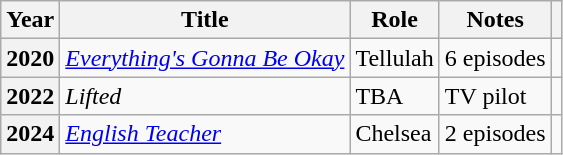<table class="wikitable plainrowheaders sortable" style="margin-right: 0;">
<tr>
<th scope="col">Year</th>
<th scope="col">Title</th>
<th scope="col">Role</th>
<th scope="col" class="unsortable">Notes</th>
<th scope="col" class="unsortable"></th>
</tr>
<tr>
<th scope="row">2020</th>
<td><em><a href='#'>Everything's Gonna Be Okay</a></em></td>
<td>Tellulah</td>
<td>6 episodes</td>
<td></td>
</tr>
<tr>
<th scope="row">2022</th>
<td><em>Lifted</em></td>
<td>TBA</td>
<td>TV pilot</td>
<td></td>
</tr>
<tr>
<th scope="row">2024</th>
<td><em><a href='#'>English Teacher</a></em></td>
<td>Chelsea</td>
<td>2 episodes</td>
<td></td>
</tr>
</table>
